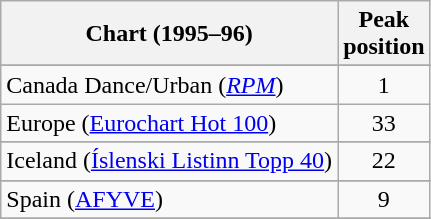<table class="wikitable sortable">
<tr>
<th>Chart (1995–96)</th>
<th>Peak<br>position</th>
</tr>
<tr>
</tr>
<tr>
<td>Canada Dance/Urban (<em><a href='#'>RPM</a></em>)</td>
<td align="center">1</td>
</tr>
<tr>
<td>Europe (<a href='#'>Eurochart Hot 100</a>)</td>
<td align="center">33</td>
</tr>
<tr>
</tr>
<tr>
<td>Iceland (<a href='#'>Íslenski Listinn Topp 40</a>)</td>
<td align="center">22</td>
</tr>
<tr>
</tr>
<tr>
</tr>
<tr>
</tr>
<tr>
<td>Spain (<a href='#'>AFYVE</a>)</td>
<td align="center">9</td>
</tr>
<tr>
</tr>
<tr>
</tr>
</table>
